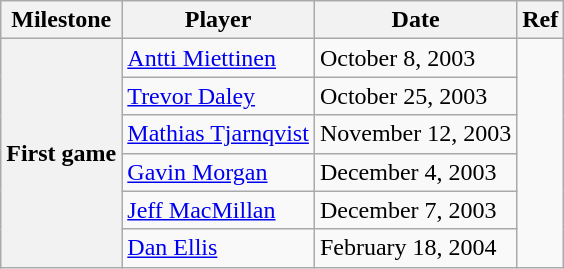<table class="wikitable">
<tr>
<th scope="col">Milestone</th>
<th scope="col">Player</th>
<th scope="col">Date</th>
<th scope="col">Ref</th>
</tr>
<tr>
<th rowspan=6>First game</th>
<td><a href='#'>Antti Miettinen</a></td>
<td>October 8, 2003</td>
<td rowspan=6></td>
</tr>
<tr>
<td><a href='#'>Trevor Daley</a></td>
<td>October 25, 2003</td>
</tr>
<tr>
<td><a href='#'>Mathias Tjarnqvist</a></td>
<td>November 12, 2003</td>
</tr>
<tr>
<td><a href='#'>Gavin Morgan</a></td>
<td>December 4, 2003</td>
</tr>
<tr>
<td><a href='#'>Jeff MacMillan</a></td>
<td>December 7, 2003</td>
</tr>
<tr>
<td><a href='#'>Dan Ellis</a></td>
<td>February 18, 2004</td>
</tr>
</table>
